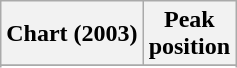<table class="wikitable sortable plainrowheaders" style="text-align:center">
<tr>
<th scope="col">Chart (2003)</th>
<th scope="col">Peak<br> position</th>
</tr>
<tr>
</tr>
<tr>
</tr>
</table>
